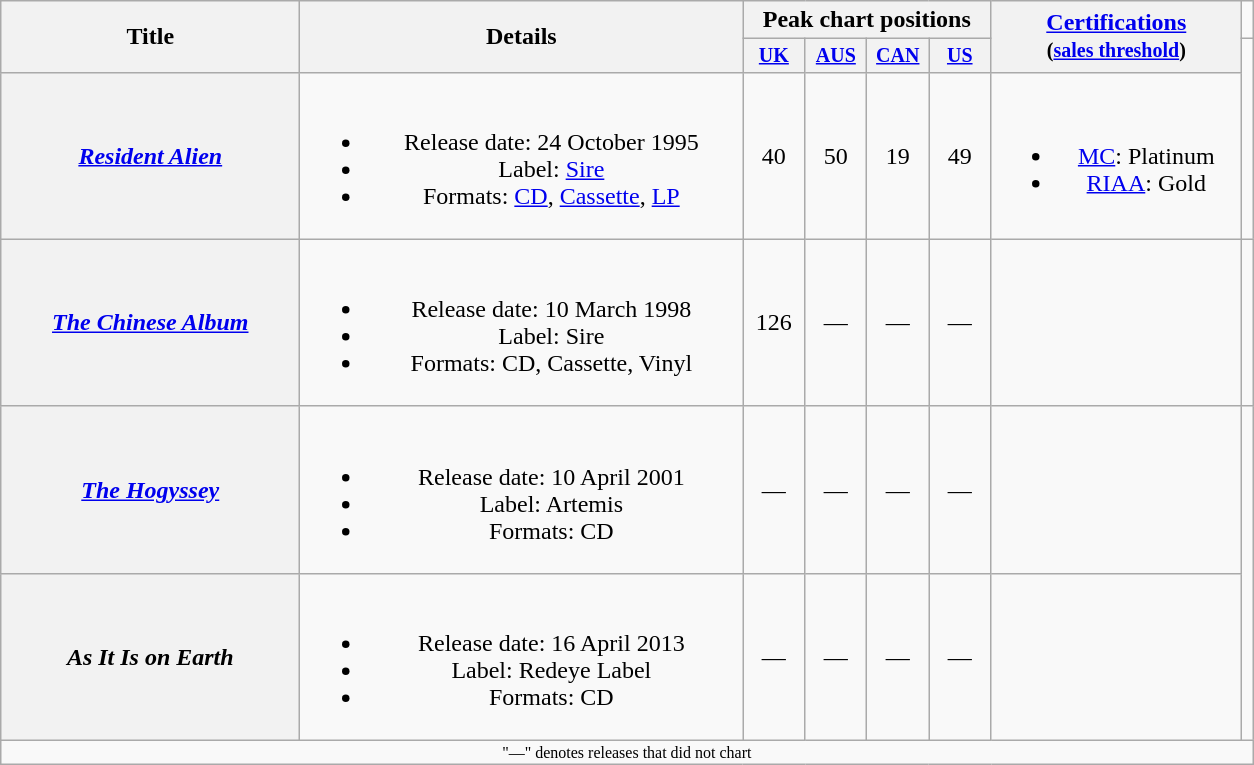<table class="wikitable plainrowheaders" style="text-align:center;">
<tr>
<th rowspan="2" style="width:12em;">Title</th>
<th rowspan="2" style="width:18em;">Details</th>
<th colspan="4">Peak chart positions</th>
<th rowspan="2" style="width:10em;"><a href='#'>Certifications</a><br><small>(<a href='#'>sales threshold</a>)</small></th>
<td></td>
</tr>
<tr style="font-size:smaller;">
<th width="35"><a href='#'>UK</a><br></th>
<th width="35"><a href='#'>AUS</a><br></th>
<th width="35"><a href='#'>CAN</a><br></th>
<th width="35"><a href='#'>US</a><br></th>
</tr>
<tr>
<th scope="row"><em><a href='#'>Resident Alien</a></em></th>
<td><br><ul><li>Release date: 24 October 1995</li><li>Label: <a href='#'>Sire</a></li><li>Formats: <a href='#'>CD</a>, <a href='#'>Cassette</a>, <a href='#'>LP</a></li></ul></td>
<td>40</td>
<td>50</td>
<td>19</td>
<td>49</td>
<td><br><ul><li><a href='#'>MC</a>: Platinum</li><li><a href='#'>RIAA</a>: Gold</li></ul></td>
</tr>
<tr>
<th scope="row"><em><a href='#'>The Chinese Album</a></em></th>
<td><br><ul><li>Release date: 10 March 1998</li><li>Label: Sire</li><li>Formats: CD, Cassette, Vinyl</li></ul></td>
<td>126</td>
<td>—</td>
<td>—</td>
<td>—</td>
<td></td>
<td></td>
</tr>
<tr>
<th scope="row"><em><a href='#'>The Hogyssey</a></em></th>
<td><br><ul><li>Release date: 10 April 2001</li><li>Label: Artemis</li><li>Formats: CD</li></ul></td>
<td>—</td>
<td>—</td>
<td>—</td>
<td>—</td>
<td></td>
</tr>
<tr>
<th scope="row"><em>As It Is on Earth</em></th>
<td><br><ul><li>Release date: 16 April 2013</li><li>Label: Redeye Label</li><li>Formats: CD</li></ul></td>
<td>—</td>
<td>—</td>
<td>—</td>
<td>—</td>
<td></td>
</tr>
<tr>
<td colspan="14" style="font-size:8pt">"—" denotes releases that did not chart</td>
</tr>
</table>
